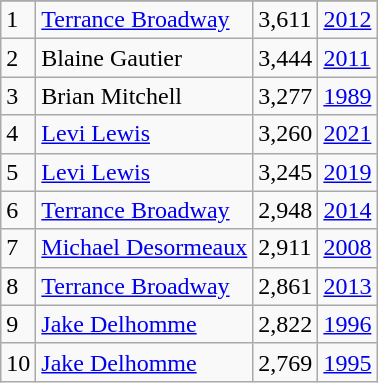<table class="wikitable">
<tr>
</tr>
<tr>
<td>1</td>
<td><a href='#'>Terrance Broadway</a></td>
<td><abbr>3,611</abbr></td>
<td><a href='#'>2012</a></td>
</tr>
<tr>
<td>2</td>
<td>Blaine Gautier</td>
<td><abbr>3,444</abbr></td>
<td><a href='#'>2011</a></td>
</tr>
<tr>
<td>3</td>
<td>Brian Mitchell</td>
<td><abbr>3,277</abbr></td>
<td><a href='#'>1989</a></td>
</tr>
<tr>
<td>4</td>
<td><a href='#'>Levi Lewis</a></td>
<td><abbr>3,260</abbr></td>
<td><a href='#'>2021</a></td>
</tr>
<tr>
<td>5</td>
<td><a href='#'>Levi Lewis</a></td>
<td><abbr>3,245</abbr></td>
<td><a href='#'>2019</a></td>
</tr>
<tr>
<td>6</td>
<td><a href='#'>Terrance Broadway</a></td>
<td><abbr>2,948</abbr></td>
<td><a href='#'>2014</a></td>
</tr>
<tr>
<td>7</td>
<td><a href='#'>Michael Desormeaux</a></td>
<td><abbr>2,911</abbr></td>
<td><a href='#'>2008</a></td>
</tr>
<tr>
<td>8</td>
<td><a href='#'>Terrance Broadway</a></td>
<td><abbr>2,861</abbr></td>
<td><a href='#'>2013</a></td>
</tr>
<tr>
<td>9</td>
<td><a href='#'>Jake Delhomme</a></td>
<td><abbr>2,822</abbr></td>
<td><a href='#'>1996</a></td>
</tr>
<tr>
<td>10</td>
<td><a href='#'>Jake Delhomme</a></td>
<td><abbr>2,769</abbr></td>
<td><a href='#'>1995</a></td>
</tr>
</table>
